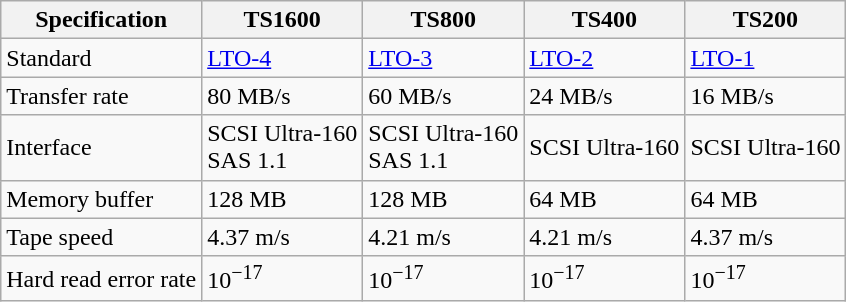<table class=wikitable>
<tr>
<th>Specification</th>
<th>TS1600</th>
<th>TS800</th>
<th>TS400</th>
<th>TS200</th>
</tr>
<tr>
<td>Standard</td>
<td><a href='#'>LTO-4</a></td>
<td><a href='#'>LTO-3</a></td>
<td><a href='#'>LTO-2</a></td>
<td><a href='#'>LTO-1</a></td>
</tr>
<tr>
<td>Transfer rate</td>
<td>80 MB/s</td>
<td>60 MB/s</td>
<td>24 MB/s</td>
<td>16 MB/s</td>
</tr>
<tr>
<td>Interface</td>
<td>SCSI Ultra-160<br>SAS 1.1</td>
<td>SCSI Ultra-160<br>SAS 1.1</td>
<td>SCSI Ultra-160</td>
<td>SCSI Ultra-160</td>
</tr>
<tr>
<td>Memory buffer</td>
<td>128 MB</td>
<td>128 MB</td>
<td>64 MB</td>
<td>64 MB</td>
</tr>
<tr>
<td>Tape speed</td>
<td>4.37 m/s</td>
<td>4.21 m/s</td>
<td>4.21 m/s</td>
<td>4.37 m/s</td>
</tr>
<tr>
<td>Hard read error rate</td>
<td>10<sup>−17</sup></td>
<td>10<sup>−17</sup></td>
<td>10<sup>−17</sup></td>
<td>10<sup>−17</sup></td>
</tr>
</table>
